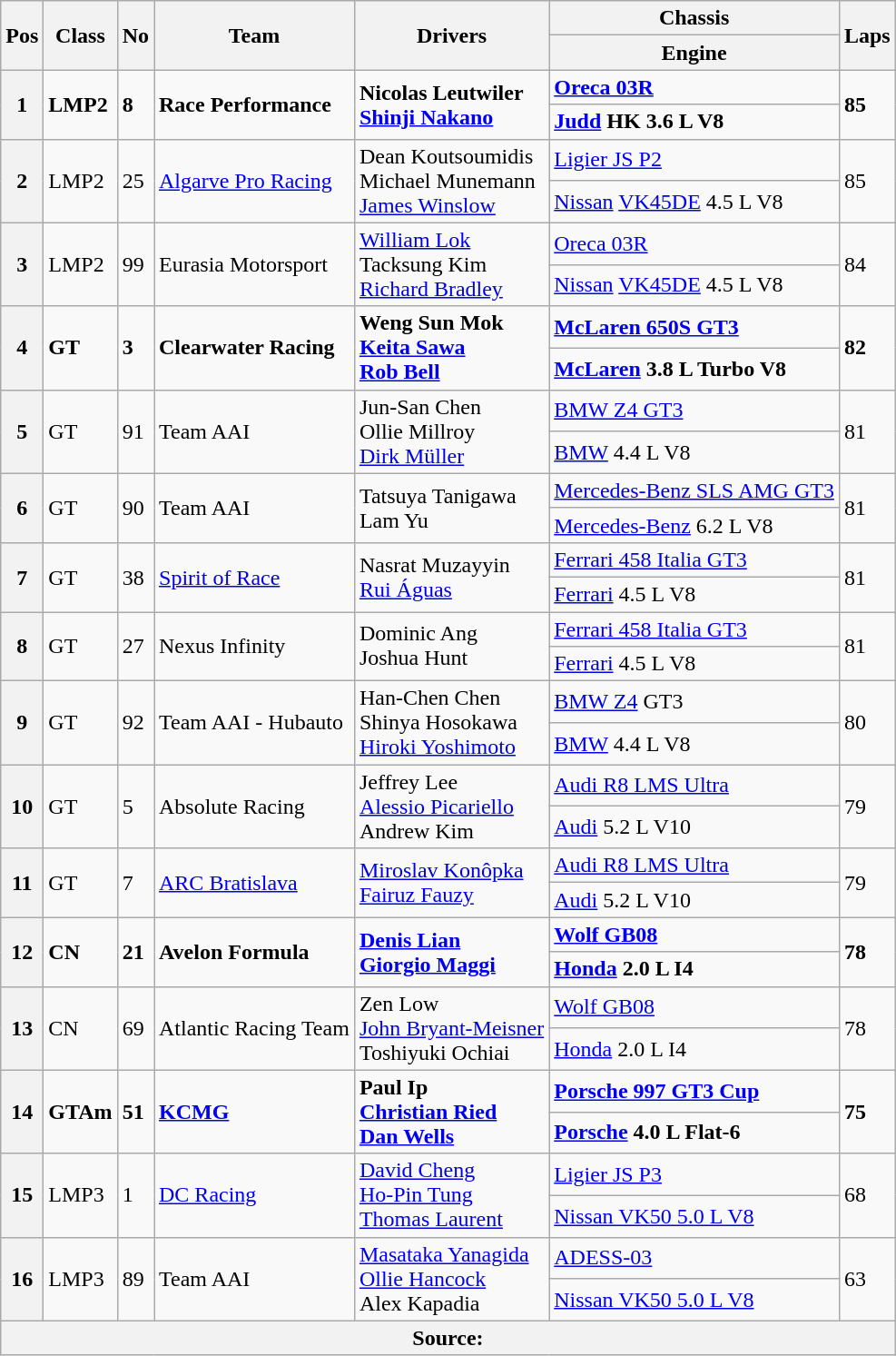<table class="wikitable">
<tr>
<th rowspan="2">Pos</th>
<th rowspan="2">Class</th>
<th rowspan="2">No</th>
<th rowspan="2">Team</th>
<th rowspan="2">Drivers</th>
<th>Chassis</th>
<th rowspan="2">Laps</th>
</tr>
<tr>
<th>Engine</th>
</tr>
<tr>
<th rowspan="2">1</th>
<td rowspan="2"><strong>LMP2</strong></td>
<td rowspan="2"><strong>8</strong></td>
<td rowspan="2"><strong> Race Performance</strong></td>
<td rowspan="2"><strong> Nicolas Leutwiler</strong><br><strong> <a href='#'>Shinji Nakano</a></strong></td>
<td><a href='#'><strong>Oreca 03R</strong></a></td>
<td rowspan="2"><strong>85</strong></td>
</tr>
<tr>
<td><strong><a href='#'>Judd</a> HK 3.6 L V8</strong></td>
</tr>
<tr>
<th rowspan="2">2</th>
<td rowspan="2">LMP2</td>
<td rowspan="2">25</td>
<td rowspan="2"> <a href='#'>Algarve Pro Racing</a></td>
<td rowspan="2"> Dean Koutsoumidis<br> Michael Munemann<br> <a href='#'>James Winslow</a></td>
<td><a href='#'>Ligier JS P2</a></td>
<td rowspan="2">85</td>
</tr>
<tr>
<td><a href='#'>Nissan</a> <a href='#'>VK45DE</a> 4.5 L V8</td>
</tr>
<tr>
<th rowspan="2">3</th>
<td rowspan="2">LMP2</td>
<td rowspan="2">99</td>
<td rowspan="2"> Eurasia Motorsport</td>
<td rowspan="2"> <a href='#'>William Lok</a><br> Tacksung Kim<br> <a href='#'>Richard Bradley</a></td>
<td><a href='#'>Oreca 03R</a></td>
<td rowspan="2">84</td>
</tr>
<tr>
<td><a href='#'>Nissan</a> <a href='#'>VK45DE</a> 4.5 L V8</td>
</tr>
<tr>
<th rowspan="2">4</th>
<td rowspan="2"><strong>GT</strong></td>
<td rowspan="2"><strong>3</strong></td>
<td rowspan="2"><strong> Clearwater Racing</strong></td>
<td rowspan="2"><strong> Weng Sun Mok</strong><br><strong> <a href='#'>Keita Sawa</a><br> <a href='#'>Rob Bell</a></strong></td>
<td><a href='#'><strong>McLaren 650S GT3</strong></a></td>
<td rowspan="2"><strong>82</strong></td>
</tr>
<tr>
<td><strong><a href='#'>McLaren</a> 3.8 L Turbo V8</strong></td>
</tr>
<tr>
<th rowspan="2">5</th>
<td rowspan="2">GT</td>
<td rowspan="2">91</td>
<td rowspan="2"> Team AAI</td>
<td rowspan="2"> Jun-San Chen<br> Ollie Millroy<br> <a href='#'>Dirk Müller</a></td>
<td><a href='#'>BMW Z4 GT3</a></td>
<td rowspan="2">81</td>
</tr>
<tr>
<td><a href='#'>BMW</a> 4.4 L V8</td>
</tr>
<tr>
<th rowspan="2">6</th>
<td rowspan="2">GT</td>
<td rowspan="2">90</td>
<td rowspan="2"> Team AAI</td>
<td rowspan="2"> Tatsuya Tanigawa<br> Lam Yu</td>
<td><a href='#'>Mercedes-Benz SLS AMG GT3</a></td>
<td rowspan="2">81</td>
</tr>
<tr>
<td><a href='#'>Mercedes-Benz</a> 6.2 L V8</td>
</tr>
<tr>
<th rowspan="2">7</th>
<td rowspan="2">GT</td>
<td rowspan="2">38</td>
<td rowspan="2"> <a href='#'>Spirit of Race</a></td>
<td rowspan="2"> Nasrat Muzayyin<br> <a href='#'>Rui Águas</a></td>
<td><a href='#'>Ferrari 458 Italia GT3</a></td>
<td rowspan="2">81</td>
</tr>
<tr>
<td><a href='#'>Ferrari</a> 4.5 L V8</td>
</tr>
<tr>
<th rowspan="2">8</th>
<td rowspan="2">GT</td>
<td rowspan="2">27</td>
<td rowspan="2"> Nexus Infinity</td>
<td rowspan="2"> Dominic Ang<br> Joshua Hunt</td>
<td><a href='#'>Ferrari 458 Italia GT3</a></td>
<td rowspan="2">81</td>
</tr>
<tr>
<td><a href='#'>Ferrari</a> 4.5 L V8</td>
</tr>
<tr>
<th rowspan="2">9</th>
<td rowspan="2">GT</td>
<td rowspan="2">92</td>
<td rowspan="2"> Team AAI - Hubauto</td>
<td rowspan="2"> Han-Chen Chen<br> Shinya Hosokawa<br> <a href='#'>Hiroki Yoshimoto</a></td>
<td><a href='#'>BMW Z4</a> GT3</td>
<td rowspan="2">80</td>
</tr>
<tr>
<td><a href='#'>BMW</a> 4.4 L V8</td>
</tr>
<tr>
<th rowspan="2">10</th>
<td rowspan="2">GT</td>
<td rowspan="2">5</td>
<td rowspan="2"> Absolute Racing</td>
<td rowspan="2"> Jeffrey Lee<br> <a href='#'>Alessio Picariello</a><br> Andrew Kim</td>
<td><a href='#'>Audi R8 LMS Ultra</a></td>
<td rowspan="2">79</td>
</tr>
<tr>
<td><a href='#'>Audi</a> 5.2 L V10</td>
</tr>
<tr>
<th rowspan="2">11</th>
<td rowspan="2">GT</td>
<td rowspan="2">7</td>
<td rowspan="2"> <a href='#'>ARC Bratislava</a></td>
<td rowspan="2"> <a href='#'>Miroslav Konôpka</a><br> <a href='#'>Fairuz Fauzy</a></td>
<td><a href='#'>Audi R8 LMS Ultra</a></td>
<td rowspan="2">79</td>
</tr>
<tr>
<td><a href='#'>Audi</a> 5.2 L V10</td>
</tr>
<tr>
<th rowspan="2">12</th>
<td rowspan="2"><strong>CN</strong></td>
<td rowspan="2"><strong>21</strong></td>
<td rowspan="2"><strong> Avelon Formula</strong></td>
<td rowspan="2"><strong> <a href='#'>Denis Lian</a></strong><br><strong> <a href='#'>Giorgio Maggi</a></strong></td>
<td><strong><a href='#'>Wolf GB08</a></strong></td>
<td rowspan="2"><strong>78</strong></td>
</tr>
<tr>
<td><strong><a href='#'>Honda</a> 2.0 L I4</strong></td>
</tr>
<tr>
<th rowspan="2">13</th>
<td rowspan="2">CN</td>
<td rowspan="2">69</td>
<td rowspan="2"> Atlantic Racing Team</td>
<td rowspan="2"> Zen Low<br> <a href='#'>John Bryant-Meisner</a><br> Toshiyuki Ochiai</td>
<td><a href='#'>Wolf GB08</a></td>
<td rowspan="2">78</td>
</tr>
<tr>
<td><a href='#'>Honda</a> 2.0 L I4</td>
</tr>
<tr>
<th rowspan="2">14</th>
<td rowspan="2"><strong>GTAm</strong></td>
<td rowspan="2"><strong>51</strong></td>
<td rowspan="2"><strong> <a href='#'>KCMG</a></strong></td>
<td rowspan="2"><strong> Paul Ip</strong><br><strong> <a href='#'>Christian Ried</a></strong><br><strong> <a href='#'>Dan Wells</a></strong></td>
<td><a href='#'><strong>Porsche 997 GT3 Cup</strong></a></td>
<td rowspan="2"><strong>75</strong></td>
</tr>
<tr>
<td><strong><a href='#'>Porsche</a> 4.0 L Flat-6</strong></td>
</tr>
<tr>
<th rowspan="2">15</th>
<td rowspan="2">LMP3</td>
<td rowspan="2">1</td>
<td rowspan="2"> <a href='#'>DC Racing</a></td>
<td rowspan="2"> <a href='#'>David Cheng</a><br> <a href='#'>Ho-Pin Tung</a><br> <a href='#'>Thomas Laurent</a></td>
<td><a href='#'>Ligier JS P3</a></td>
<td rowspan="2">68</td>
</tr>
<tr>
<td><a href='#'>Nissan VK50 5.0 L V8</a></td>
</tr>
<tr>
<th rowspan="2">16</th>
<td rowspan="2">LMP3</td>
<td rowspan="2">89</td>
<td rowspan="2"> Team AAI</td>
<td rowspan="2"> <a href='#'>Masataka Yanagida</a><br> <a href='#'>Ollie Hancock</a><br> Alex Kapadia</td>
<td><a href='#'>ADESS-03</a></td>
<td rowspan="2">63</td>
</tr>
<tr>
<td><a href='#'>Nissan VK50 5.0 L V8</a></td>
</tr>
<tr>
<th colspan="7">Source:</th>
</tr>
</table>
